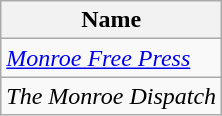<table class="wikitable sortable">
<tr>
<th>Name</th>
</tr>
<tr>
<td><em><a href='#'>Monroe Free Press</a></em> </td>
</tr>
<tr>
<td><em>The Monroe Dispatch</em> </td>
</tr>
</table>
